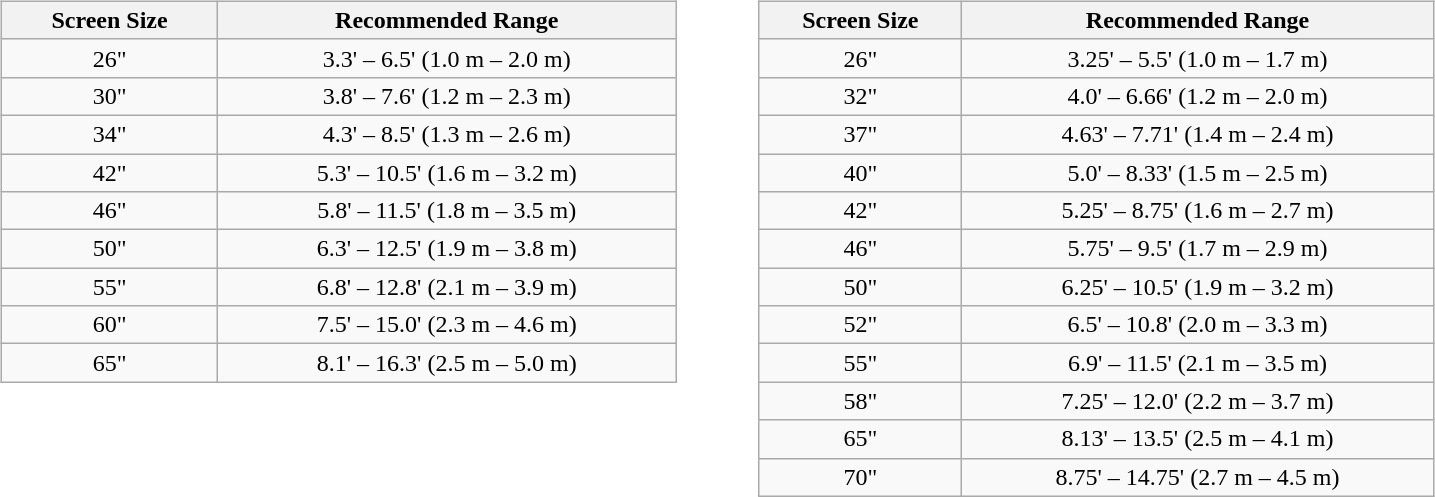<table style="width:80%; margin:auto;">
<tr style="vertical-align:top; text-align:center;">
<td style="width:50%"><br><table class="wikitable" align="center" style="width:90%">
<tr>
<th>Screen Size</th>
<th>Recommended Range</th>
</tr>
<tr style="text-align:center;">
<td>26"</td>
<td>3.3' –  6.5' (1.0 m – 2.0 m)</td>
</tr>
<tr style="text-align:center;">
<td>30"</td>
<td>3.8' – 7.6' (1.2 m – 2.3 m)</td>
</tr>
<tr style="text-align:center;">
<td>34"</td>
<td>4.3' – 8.5' (1.3 m – 2.6 m)</td>
</tr>
<tr style="text-align:center;">
<td>42"</td>
<td>5.3' – 10.5'  (1.6 m – 3.2 m)</td>
</tr>
<tr style="text-align:center;">
<td>46"</td>
<td>5.8' – 11.5' (1.8 m – 3.5 m)</td>
</tr>
<tr style="text-align:center;">
<td>50"</td>
<td>6.3' – 12.5' (1.9 m – 3.8 m)</td>
</tr>
<tr style="text-align:center;">
<td>55"</td>
<td>6.8' – 12.8' (2.1 m – 3.9 m)</td>
</tr>
<tr style="text-align:center;">
<td>60"</td>
<td>7.5' – 15.0' (2.3 m – 4.6 m)</td>
</tr>
<tr style="text-align:center;">
<td>65"</td>
<td>8.1' – 16.3' (2.5 m – 5.0 m)</td>
</tr>
</table>
</td>
<td style="width:50%"><br><table class="wikitable" align="center" style="width:90%">
<tr>
<th>Screen Size</th>
<th>Recommended Range</th>
</tr>
<tr style="text-align:center;">
<td>26"</td>
<td>3.25' – 5.5' (1.0 m – 1.7 m)</td>
</tr>
<tr style="text-align:center;">
<td>32"</td>
<td>4.0' – 6.66' (1.2 m – 2.0 m)</td>
</tr>
<tr style="text-align:center;">
<td>37"</td>
<td>4.63' – 7.71' (1.4 m – 2.4 m)</td>
</tr>
<tr style="text-align:center;">
<td>40"</td>
<td>5.0' – 8.33' (1.5 m – 2.5 m)</td>
</tr>
<tr style="text-align:center;">
<td>42"</td>
<td>5.25' – 8.75' (1.6 m – 2.7 m)</td>
</tr>
<tr style="text-align:center;">
<td>46"</td>
<td>5.75' – 9.5' (1.7 m – 2.9 m)</td>
</tr>
<tr style="text-align:center;">
<td>50"</td>
<td>6.25' – 10.5' (1.9 m – 3.2 m)</td>
</tr>
<tr style="text-align:center;">
<td>52"</td>
<td>6.5' – 10.8' (2.0 m – 3.3 m)</td>
</tr>
<tr style="text-align:center;">
<td>55"</td>
<td>6.9' – 11.5' (2.1 m – 3.5 m)</td>
</tr>
<tr style="text-align:center;">
<td>58"</td>
<td>7.25' – 12.0' (2.2 m – 3.7 m)</td>
</tr>
<tr style="text-align:center;">
<td>65"</td>
<td>8.13' – 13.5' (2.5 m – 4.1 m)</td>
</tr>
<tr style="text-align:center;">
<td>70"</td>
<td>8.75' – 14.75' (2.7 m – 4.5 m)</td>
</tr>
</table>
</td>
</tr>
</table>
